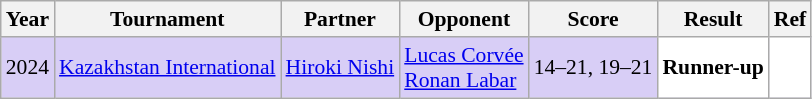<table class="sortable wikitable" style="font-size: 90%;">
<tr>
<th>Year</th>
<th>Tournament</th>
<th>Partner</th>
<th>Opponent</th>
<th>Score</th>
<th>Result</th>
<th>Ref</th>
</tr>
<tr style="background:#D8CEF6">
<td align="center">2024</td>
<td align="left"><a href='#'>Kazakhstan International</a></td>
<td align="left"> <a href='#'>Hiroki Nishi</a></td>
<td align="left"> <a href='#'>Lucas Corvée</a><br> <a href='#'>Ronan Labar</a></td>
<td align="left">14–21, 19–21</td>
<td style="text-align:left; background:white"> <strong>Runner-up</strong></td>
<td style="text-align:center; background:white"></td>
</tr>
</table>
